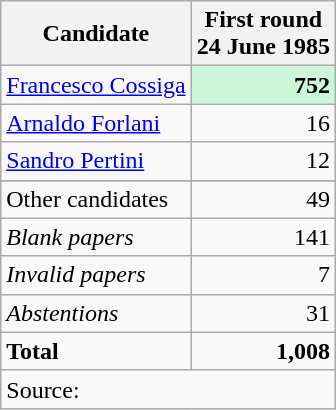<table class="wikitable sortable" style=text-align:right>
<tr>
<th>Candidate</th>
<th>First round<br>24 June 1985</th>
</tr>
<tr>
<td align=left><a href='#'>Francesco Cossiga</a></td>
<td bgcolor=#CEF6D8><strong>752</strong></td>
</tr>
<tr>
<td align=left><a href='#'>Arnaldo Forlani</a></td>
<td>16</td>
</tr>
<tr>
<td align=left><a href='#'>Sandro Pertini</a></td>
<td>12</td>
</tr>
<tr>
</tr>
<tr class="sortbottom">
<td align=left>Other candidates</td>
<td>49</td>
</tr>
<tr class="sortbottom">
<td align=left><em>Blank papers</em></td>
<td>141</td>
</tr>
<tr class="sortbottom">
<td align=left><em>Invalid papers</em></td>
<td>7</td>
</tr>
<tr class="sortbottom">
<td align=left><em>Abstentions</em></td>
<td>31</td>
</tr>
<tr class="sortbottom">
<td align=left><strong>Total</strong></td>
<td><strong>1,008</strong></td>
</tr>
<tr class="sortbottom">
<td align=left colspan=8>Source: </td>
</tr>
</table>
